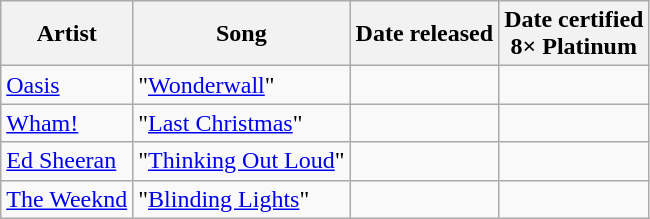<table class="wikitable plainrowheaders sortable">
<tr>
<th scope=col>Artist</th>
<th scope=col>Song</th>
<th scope=col>Date released</th>
<th scope=col>Date certified<br>8× Platinum</th>
</tr>
<tr>
<td><a href='#'>Oasis</a></td>
<td>"<a href='#'>Wonderwall</a>"</td>
<td></td>
<td></td>
</tr>
<tr>
<td><a href='#'>Wham!</a></td>
<td>"<a href='#'>Last Christmas</a>"</td>
<td></td>
<td></td>
</tr>
<tr>
<td><a href='#'>Ed Sheeran</a></td>
<td>"<a href='#'>Thinking Out Loud</a>"</td>
<td></td>
<td></td>
</tr>
<tr>
<td><a href='#'>The Weeknd</a></td>
<td>"<a href='#'>Blinding Lights</a>"</td>
<td></td>
<td></td>
</tr>
</table>
